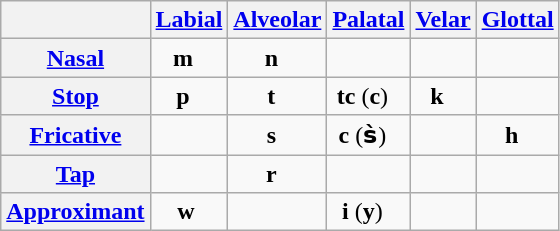<table class="wikitable">
<tr>
<th></th>
<th><a href='#'>Labial</a></th>
<th><a href='#'>Alveolar</a></th>
<th><a href='#'>Palatal</a></th>
<th><a href='#'>Velar</a></th>
<th><a href='#'>Glottal</a></th>
</tr>
<tr>
<th><a href='#'>Nasal</a></th>
<td style="text-align:center;"><strong>m</strong>  </td>
<td style="text-align:center;"><strong>n</strong>  </td>
<td></td>
<td></td>
<td></td>
</tr>
<tr>
<th><a href='#'>Stop</a></th>
<td style="text-align:center;"><strong>p</strong>  </td>
<td style="text-align:center;"><strong>t</strong>  </td>
<td style="text-align:center;"><strong>tc</strong> (<strong>c</strong>)  </td>
<td style="text-align:center;"><strong>k</strong>  </td>
<td></td>
</tr>
<tr>
<th><a href='#'>Fricative</a></th>
<td></td>
<td style="text-align:center;"><strong>s</strong>  </td>
<td style="text-align:center;"><strong>c</strong> (<strong>s̀</strong>)  </td>
<td></td>
<td style="text-align:center;"><strong>h</strong>  </td>
</tr>
<tr>
<th><a href='#'>Tap</a></th>
<td></td>
<td style="text-align:center;"><strong>r</strong>  </td>
<td></td>
<td></td>
<td></td>
</tr>
<tr>
<th><a href='#'>Approximant</a></th>
<td style="text-align:center;"><strong>w</strong> </td>
<td></td>
<td style="text-align:center;"><strong>i</strong> (<strong>y</strong>)  </td>
<td></td>
<td></td>
</tr>
</table>
